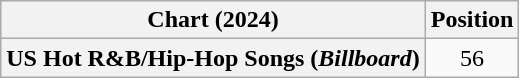<table class="wikitable plainrowheaders" style="text-align:center">
<tr>
<th scope="col">Chart (2024)</th>
<th scope="col">Position</th>
</tr>
<tr>
<th scope="row">US Hot R&B/Hip-Hop Songs (<em>Billboard</em>)</th>
<td>56</td>
</tr>
</table>
